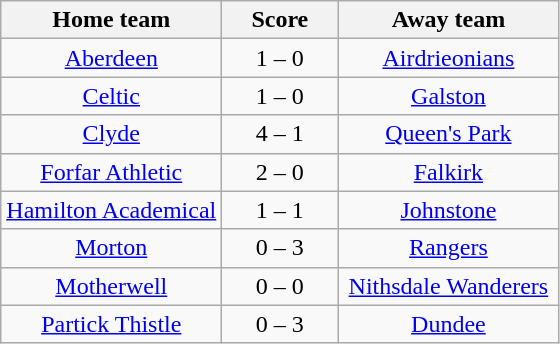<table class="wikitable" style="text-align: center">
<tr>
<th width=140>Home team</th>
<th width=70>Score</th>
<th width=140>Away team</th>
</tr>
<tr>
<td><a href='#'>Aberdeen</a></td>
<td>1 – 0</td>
<td><a href='#'>Airdrieonians</a></td>
</tr>
<tr>
<td><a href='#'>Celtic</a></td>
<td>1 – 0</td>
<td><a href='#'>Galston</a></td>
</tr>
<tr>
<td><a href='#'>Clyde</a></td>
<td>4 – 1</td>
<td><a href='#'>Queen's Park</a></td>
</tr>
<tr>
<td><a href='#'>Forfar Athletic</a></td>
<td>2 – 0</td>
<td><a href='#'>Falkirk</a></td>
</tr>
<tr>
<td><a href='#'>Hamilton Academical</a></td>
<td>1 – 1</td>
<td><a href='#'>Johnstone</a></td>
</tr>
<tr>
<td><a href='#'>Morton</a></td>
<td>0 – 3</td>
<td><a href='#'>Rangers</a></td>
</tr>
<tr>
<td><a href='#'>Motherwell</a></td>
<td>0 – 0</td>
<td><a href='#'>Nithsdale Wanderers</a></td>
</tr>
<tr>
<td><a href='#'>Partick Thistle</a></td>
<td>0 – 3</td>
<td><a href='#'>Dundee</a></td>
</tr>
</table>
